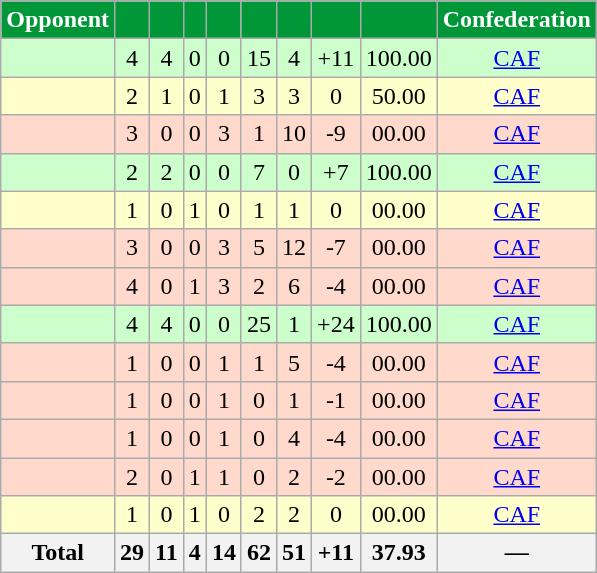<table class="wikitable sortable" style="text-align:center;">
<tr style="color:white">
<th style="background-color:#009739;white">Opponent</th>
<th style="background-color:#009739;"></th>
<th style="background-color:#009739;"></th>
<th style="background-color:#009739;"></th>
<th style="background-color:#009739;"></th>
<th style="background-color:#009739;"></th>
<th style="background-color:#009739;"></th>
<th style="background-color:#009739;"></th>
<th style="background-color:#009739;"></th>
<th style="background-color:#009739;color:white">Confederation</th>
</tr>
<tr bgcolor=CCFFCC>
<td style="text-align:left;"></td>
<td>4</td>
<td>4</td>
<td>0</td>
<td>0</td>
<td>15</td>
<td>4</td>
<td>+11</td>
<td>100.00</td>
<td><a href='#'>CAF</a></td>
</tr>
<tr bgcolor=FFFFCC>
<td style="text-align:left;"></td>
<td>2</td>
<td>1</td>
<td>0</td>
<td>1</td>
<td>3</td>
<td>3</td>
<td>0</td>
<td>50.00</td>
<td><a href='#'>CAF</a></td>
</tr>
<tr bgcolor=FFDACC>
<td style="text-align:left;"></td>
<td>3</td>
<td>0</td>
<td>0</td>
<td>3</td>
<td>1</td>
<td>10</td>
<td>-9</td>
<td>00.00</td>
<td><a href='#'>CAF</a></td>
</tr>
<tr bgcolor=CCFFCC>
<td style="text-align:left;"></td>
<td>2</td>
<td>2</td>
<td>0</td>
<td>0</td>
<td>7</td>
<td>0</td>
<td>+7</td>
<td>100.00</td>
<td><a href='#'>CAF</a></td>
</tr>
<tr bgcolor=FFFFCC>
<td style="text-align:left;"></td>
<td>1</td>
<td>0</td>
<td>1</td>
<td>0</td>
<td>1</td>
<td>1</td>
<td>0</td>
<td>00.00</td>
<td><a href='#'>CAF</a></td>
</tr>
<tr bgcolor=FFDACC>
<td style="text-align:left;"></td>
<td>3</td>
<td>0</td>
<td>0</td>
<td>3</td>
<td>5</td>
<td>12</td>
<td>-7</td>
<td>00.00</td>
<td><a href='#'>CAF</a></td>
</tr>
<tr bgcolor=FFDACC>
<td style="text-align:left;"></td>
<td>4</td>
<td>0</td>
<td>1</td>
<td>3</td>
<td>2</td>
<td>6</td>
<td>-4</td>
<td>00.00</td>
<td><a href='#'>CAF</a></td>
</tr>
<tr bgcolor=CCFFCC>
<td style="text-align:left;"></td>
<td>4</td>
<td>4</td>
<td>0</td>
<td>0</td>
<td>25</td>
<td>1</td>
<td>+24</td>
<td>100.00</td>
<td><a href='#'>CAF</a></td>
</tr>
<tr bgcolor=FFDACC>
<td style="text-align:left;"></td>
<td>1</td>
<td>0</td>
<td>0</td>
<td>1</td>
<td>1</td>
<td>5</td>
<td>-4</td>
<td>00.00</td>
<td><a href='#'>CAF</a></td>
</tr>
<tr bgcolor=FFDACC>
<td style="text-align:left;"></td>
<td>1</td>
<td>0</td>
<td>0</td>
<td>1</td>
<td>0</td>
<td>1</td>
<td>-1</td>
<td>00.00</td>
<td><a href='#'>CAF</a></td>
</tr>
<tr bgcolor=FFDACC>
<td style="text-align:left;"></td>
<td>1</td>
<td>0</td>
<td>0</td>
<td>1</td>
<td>0</td>
<td>4</td>
<td>-4</td>
<td>00.00</td>
<td><a href='#'>CAF</a></td>
</tr>
<tr bgcolor=FFDACC>
<td style="text-align:left;"></td>
<td>2</td>
<td>0</td>
<td>1</td>
<td>1</td>
<td>0</td>
<td>2</td>
<td>-2</td>
<td>00.00</td>
<td><a href='#'>CAF</a></td>
</tr>
<tr bgcolor=FFFFCC>
<td style="text-align:left;"></td>
<td>1</td>
<td>0</td>
<td>1</td>
<td>0</td>
<td>2</td>
<td>2</td>
<td>0</td>
<td>00.00</td>
<td><a href='#'>CAF</a></td>
</tr>
<tr>
<th>Total</th>
<th>29</th>
<th>11</th>
<th>4</th>
<th>14</th>
<th>62</th>
<th>51</th>
<th>+11</th>
<th>37.93</th>
<th>—</th>
</tr>
</table>
